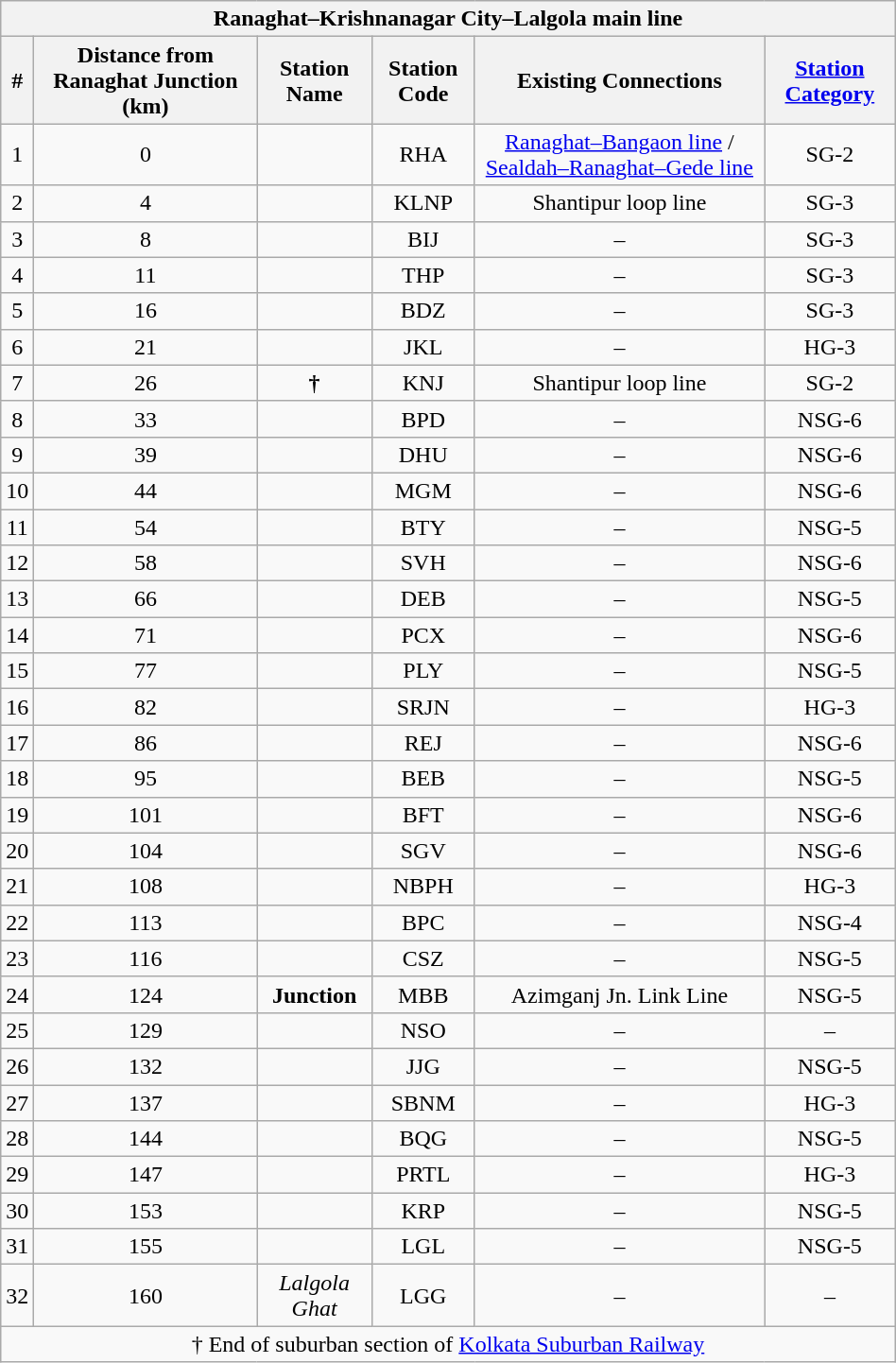<table class="wikitable" style="text-align:center; width:50%;">
<tr>
<th colspan="6"><strong>Ranaghat–Krishnanagar City–Lalgola main line</strong></th>
</tr>
<tr>
<th style="max-width:1%;">#</th>
<th style="max-width:1%;">Distance from Ranaghat Junction (km)</th>
<th style="max-width:5%;">Station Name</th>
<th style="max-width:1%;">Station Code</th>
<th style="max-width:1%;">Existing Connections</th>
<th><a href='#'>Station Category</a></th>
</tr>
<tr>
<td>1</td>
<td>0</td>
<td><strong></strong></td>
<td>RHA</td>
<td><a href='#'>Ranaghat–Bangaon line</a> / <a href='#'>Sealdah–Ranaghat–Gede line</a></td>
<td>SG-2</td>
</tr>
<tr>
<td>2</td>
<td>4</td>
<td><strong></strong></td>
<td>KLNP</td>
<td>Shantipur loop line</td>
<td>SG-3</td>
</tr>
<tr>
<td>3</td>
<td>8</td>
<td></td>
<td>BIJ</td>
<td>–</td>
<td>SG-3</td>
</tr>
<tr>
<td>4</td>
<td>11</td>
<td></td>
<td>THP</td>
<td>–</td>
<td>SG-3</td>
</tr>
<tr>
<td>5</td>
<td>16</td>
<td></td>
<td>BDZ</td>
<td>–</td>
<td>SG-3</td>
</tr>
<tr>
<td>6</td>
<td>21</td>
<td></td>
<td>JKL</td>
<td>–</td>
<td>HG-3</td>
</tr>
<tr>
<td>7</td>
<td>26</td>
<td><strong> †</strong></td>
<td>KNJ</td>
<td>Shantipur loop line</td>
<td>SG-2</td>
</tr>
<tr>
<td>8</td>
<td>33</td>
<td></td>
<td>BPD</td>
<td>–</td>
<td>NSG-6</td>
</tr>
<tr>
<td>9</td>
<td>39</td>
<td></td>
<td>DHU</td>
<td>–</td>
<td>NSG-6</td>
</tr>
<tr>
<td>10</td>
<td>44</td>
<td></td>
<td>MGM</td>
<td>–</td>
<td>NSG-6</td>
</tr>
<tr>
<td>11</td>
<td>54</td>
<td><strong></strong></td>
<td>BTY</td>
<td>–</td>
<td>NSG-5</td>
</tr>
<tr>
<td>12</td>
<td>58</td>
<td></td>
<td>SVH</td>
<td>–</td>
<td>NSG-6</td>
</tr>
<tr>
<td>13</td>
<td>66</td>
<td><strong></strong></td>
<td>DEB</td>
<td>–</td>
<td>NSG-5</td>
</tr>
<tr>
<td>14</td>
<td>71</td>
<td></td>
<td>PCX</td>
<td>–</td>
<td>NSG-6</td>
</tr>
<tr>
<td>15</td>
<td>77</td>
<td><strong></strong></td>
<td>PLY</td>
<td>–</td>
<td>NSG-5</td>
</tr>
<tr>
<td>16</td>
<td>82</td>
<td></td>
<td>SRJN</td>
<td>–</td>
<td>HG-3</td>
</tr>
<tr>
<td>17</td>
<td>86</td>
<td></td>
<td>REJ</td>
<td>–</td>
<td>NSG-6</td>
</tr>
<tr>
<td>18</td>
<td>95</td>
<td><strong></strong></td>
<td>BEB</td>
<td>–</td>
<td>NSG-5</td>
</tr>
<tr>
<td>19</td>
<td>101</td>
<td></td>
<td>BFT</td>
<td>–</td>
<td>NSG-6</td>
</tr>
<tr>
<td>20</td>
<td>104</td>
<td></td>
<td>SGV</td>
<td>–</td>
<td>NSG-6</td>
</tr>
<tr>
<td>21</td>
<td>108</td>
<td></td>
<td>NBPH</td>
<td>–</td>
<td>HG-3</td>
</tr>
<tr>
<td>22</td>
<td>113</td>
<td><strong></strong></td>
<td>BPC</td>
<td>–</td>
<td>NSG-4</td>
</tr>
<tr>
<td>23</td>
<td>116</td>
<td><strong></strong></td>
<td>CSZ</td>
<td>–</td>
<td>NSG-5</td>
</tr>
<tr>
<td>24</td>
<td>124</td>
<td><strong> Junction</strong></td>
<td>MBB</td>
<td>Azimganj Jn. Link Line</td>
<td>NSG-5</td>
</tr>
<tr>
<td>25</td>
<td>129</td>
<td><em></em></td>
<td>NSO</td>
<td>–</td>
<td>–</td>
</tr>
<tr>
<td>26</td>
<td>132</td>
<td><strong></strong></td>
<td>JJG</td>
<td>–</td>
<td>NSG-5</td>
</tr>
<tr>
<td>27</td>
<td>137</td>
<td></td>
<td>SBNM</td>
<td>–</td>
<td>HG-3</td>
</tr>
<tr>
<td>28</td>
<td>144</td>
<td><strong></strong></td>
<td>BQG</td>
<td>–</td>
<td>NSG-5</td>
</tr>
<tr>
<td>29</td>
<td>147</td>
<td></td>
<td>PRTL</td>
<td>–</td>
<td>HG-3</td>
</tr>
<tr>
<td>30</td>
<td>153</td>
<td><strong></strong></td>
<td>KRP</td>
<td>–</td>
<td>NSG-5</td>
</tr>
<tr>
<td>31</td>
<td>155</td>
<td><strong></strong></td>
<td>LGL</td>
<td>–</td>
<td>NSG-5</td>
</tr>
<tr>
<td>32</td>
<td>160</td>
<td><em>Lalgola Ghat</em></td>
<td>LGG</td>
<td>–</td>
<td>–</td>
</tr>
<tr>
<td colspan="6">† End of suburban section of <a href='#'>Kolkata Suburban Railway</a></td>
</tr>
</table>
